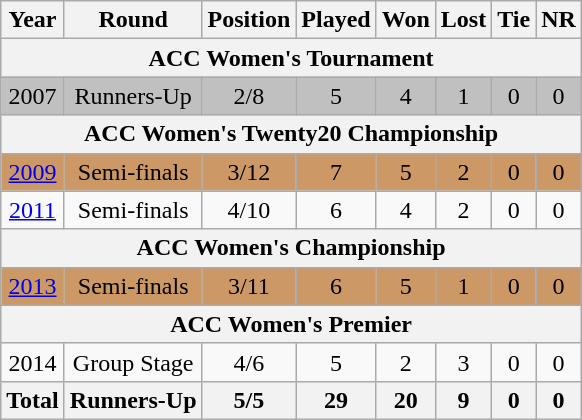<table class="wikitable" style="text-align: center;">
<tr>
<th>Year</th>
<th>Round</th>
<th>Position</th>
<th>Played</th>
<th>Won</th>
<th>Lost</th>
<th>Tie</th>
<th>NR</th>
</tr>
<tr>
<th colspan="8">ACC Women's Tournament</th>
</tr>
<tr bgcolor=silver>
<td>2007 </td>
<td>Runners-Up</td>
<td>2/8</td>
<td>5</td>
<td>4</td>
<td>1</td>
<td>0</td>
<td>0</td>
</tr>
<tr>
<th colspan="8">ACC Women's Twenty20 Championship</th>
</tr>
<tr style="background:#cc9966">
<td><a href='#'>2009</a> </td>
<td>Semi-finals</td>
<td>3/12</td>
<td>7</td>
<td>5</td>
<td>2</td>
<td>0</td>
<td>0</td>
</tr>
<tr>
<td><a href='#'>2011</a> </td>
<td>Semi-finals</td>
<td>4/10</td>
<td>6</td>
<td>4</td>
<td>2</td>
<td>0</td>
<td>0</td>
</tr>
<tr>
<th colspan="8">ACC Women's Championship</th>
</tr>
<tr style="background:#cc9966">
<td><a href='#'>2013</a> </td>
<td>Semi-finals</td>
<td>3/11</td>
<td>6</td>
<td>5</td>
<td>1</td>
<td>0</td>
<td>0</td>
</tr>
<tr>
<th colspan="8">ACC Women's Premier</th>
</tr>
<tr>
<td>2014 </td>
<td>Group Stage</td>
<td>4/6</td>
<td>5</td>
<td>2</td>
<td>3</td>
<td>0</td>
<td>0</td>
</tr>
<tr>
<th>Total</th>
<th>Runners-Up</th>
<th>5/5</th>
<th>29</th>
<th>20</th>
<th>9</th>
<th>0</th>
<th>0</th>
</tr>
</table>
